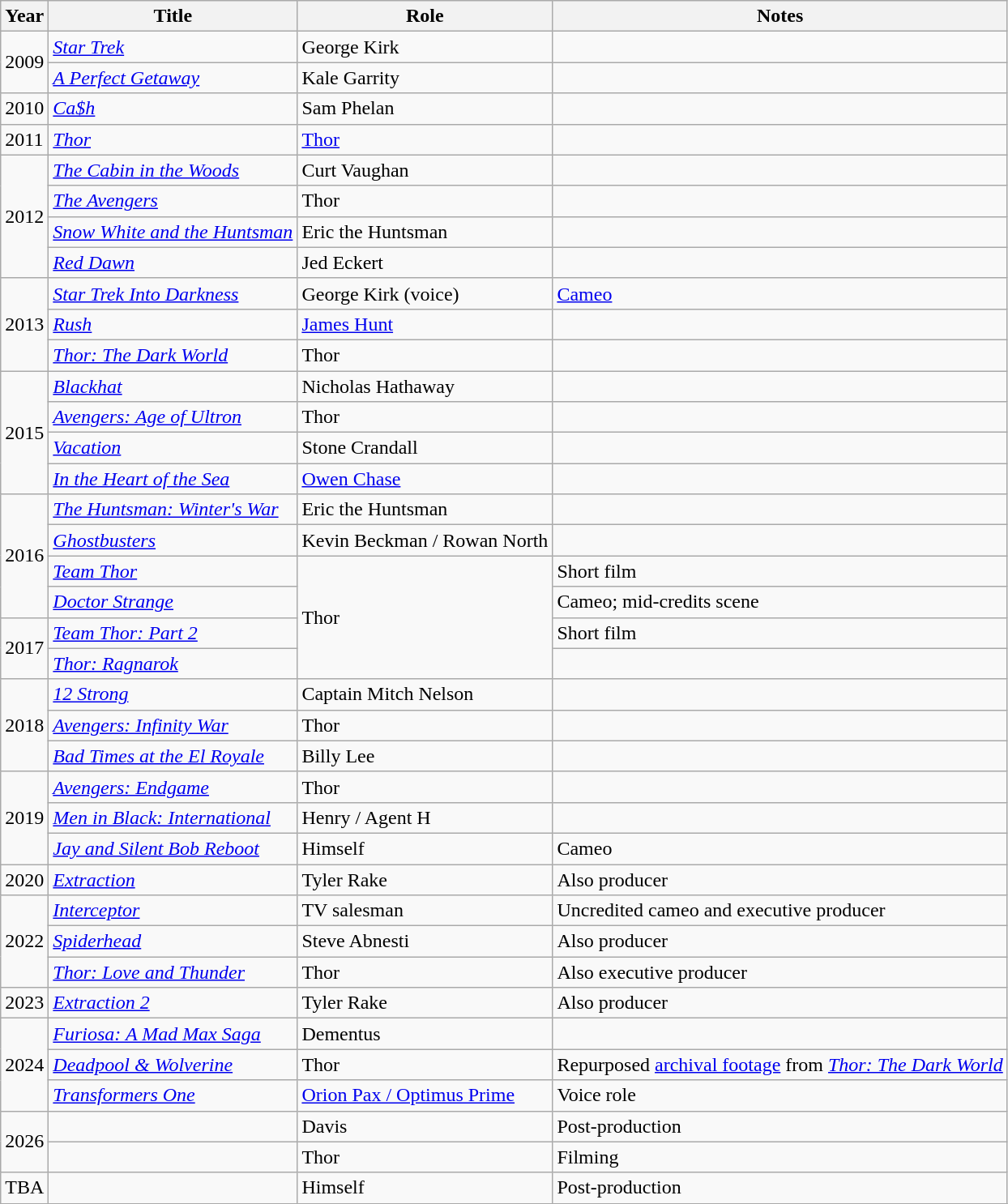<table class="wikitable sortable">
<tr>
<th>Year</th>
<th>Title</th>
<th>Role</th>
<th class="unsortable">Notes</th>
</tr>
<tr>
<td rowspan="2">2009</td>
<td><em><a href='#'>Star Trek</a></em></td>
<td>George Kirk</td>
<td></td>
</tr>
<tr>
<td><em><a href='#'>A Perfect Getaway</a></em></td>
<td>Kale Garrity</td>
<td></td>
</tr>
<tr>
<td>2010</td>
<td><em><a href='#'>Ca$h</a></em></td>
<td>Sam Phelan</td>
<td></td>
</tr>
<tr>
<td>2011</td>
<td><em><a href='#'>Thor</a></em></td>
<td><a href='#'>Thor</a></td>
<td></td>
</tr>
<tr>
<td rowspan="4">2012</td>
<td><em><a href='#'>The Cabin in the Woods</a></em></td>
<td>Curt Vaughan</td>
<td></td>
</tr>
<tr>
<td><em><a href='#'>The Avengers</a></em></td>
<td>Thor</td>
<td></td>
</tr>
<tr>
<td><em><a href='#'>Snow White and the Huntsman</a></em></td>
<td>Eric the Huntsman</td>
<td></td>
</tr>
<tr>
<td><em><a href='#'>Red Dawn</a></em></td>
<td>Jed Eckert</td>
<td></td>
</tr>
<tr>
<td rowspan="3">2013</td>
<td><em><a href='#'>Star Trek Into Darkness</a></em></td>
<td>George Kirk (voice)</td>
<td><a href='#'>Cameo</a></td>
</tr>
<tr>
<td><em><a href='#'>Rush</a></em></td>
<td><a href='#'>James Hunt</a></td>
<td></td>
</tr>
<tr>
<td><em><a href='#'>Thor: The Dark World</a></em></td>
<td>Thor</td>
<td></td>
</tr>
<tr>
<td rowspan="4">2015</td>
<td><em><a href='#'>Blackhat</a></em></td>
<td>Nicholas Hathaway</td>
<td></td>
</tr>
<tr>
<td><em><a href='#'>Avengers: Age of Ultron</a></em></td>
<td>Thor</td>
<td></td>
</tr>
<tr>
<td><em><a href='#'>Vacation</a></em></td>
<td>Stone Crandall</td>
<td></td>
</tr>
<tr>
<td><em><a href='#'>In the Heart of the Sea</a></em></td>
<td><a href='#'>Owen Chase</a></td>
<td></td>
</tr>
<tr>
<td rowspan="4">2016</td>
<td><em><a href='#'>The Huntsman: Winter's War</a></em></td>
<td>Eric the Huntsman</td>
<td></td>
</tr>
<tr>
<td><em><a href='#'>Ghostbusters</a></em></td>
<td>Kevin Beckman / Rowan North</td>
<td></td>
</tr>
<tr>
<td><em><a href='#'>Team Thor</a></em></td>
<td rowspan="4">Thor</td>
<td>Short film</td>
</tr>
<tr>
<td><em><a href='#'>Doctor Strange</a></em></td>
<td>Cameo; mid-credits scene</td>
</tr>
<tr>
<td rowspan="2">2017</td>
<td><em><a href='#'>Team Thor: Part 2</a></em></td>
<td>Short film</td>
</tr>
<tr>
<td><em><a href='#'>Thor: Ragnarok</a></em></td>
<td></td>
</tr>
<tr>
<td rowspan="3">2018</td>
<td><em><a href='#'>12 Strong</a></em></td>
<td>Captain Mitch Nelson</td>
<td></td>
</tr>
<tr>
<td><em><a href='#'>Avengers: Infinity War</a></em></td>
<td>Thor</td>
<td></td>
</tr>
<tr>
<td><em><a href='#'>Bad Times at the El Royale</a></em></td>
<td>Billy Lee</td>
<td></td>
</tr>
<tr>
<td rowspan="3">2019</td>
<td><em><a href='#'>Avengers: Endgame</a></em></td>
<td>Thor</td>
<td></td>
</tr>
<tr>
<td><em><a href='#'>Men in Black: International</a></em></td>
<td>Henry / Agent H</td>
<td></td>
</tr>
<tr>
<td><em><a href='#'>Jay and Silent Bob Reboot</a></em></td>
<td>Himself</td>
<td>Cameo</td>
</tr>
<tr>
<td>2020</td>
<td><em><a href='#'>Extraction</a></em></td>
<td>Tyler Rake</td>
<td>Also producer</td>
</tr>
<tr>
<td rowspan=3>2022</td>
<td><em><a href='#'>Interceptor</a></em></td>
<td>TV salesman</td>
<td>Uncredited cameo and executive producer</td>
</tr>
<tr>
<td><em><a href='#'>Spiderhead</a></em></td>
<td>Steve Abnesti</td>
<td>Also producer</td>
</tr>
<tr>
<td><em><a href='#'>Thor: Love and Thunder</a></em></td>
<td>Thor</td>
<td>Also executive producer</td>
</tr>
<tr>
<td>2023</td>
<td><em><a href='#'>Extraction 2</a></em></td>
<td>Tyler Rake</td>
<td>Also producer</td>
</tr>
<tr>
<td rowspan=3>2024</td>
<td><em><a href='#'>Furiosa: A Mad Max Saga</a></em></td>
<td>Dementus</td>
<td></td>
</tr>
<tr>
<td><em><a href='#'>Deadpool & Wolverine</a></em></td>
<td>Thor</td>
<td>Repurposed <a href='#'>archival footage</a> from <em><a href='#'>Thor: The Dark World</a></em></td>
</tr>
<tr>
<td><em><a href='#'>Transformers One</a></em></td>
<td><a href='#'>Orion Pax / Optimus Prime</a></td>
<td>Voice role</td>
</tr>
<tr>
<td rowspan=2>2026</td>
<td></td>
<td>Davis</td>
<td>Post-production</td>
</tr>
<tr>
<td></td>
<td>Thor</td>
<td>Filming</td>
</tr>
<tr>
<td>TBA</td>
<td></td>
<td>Himself</td>
<td>Post-production</td>
</tr>
<tr>
</tr>
</table>
